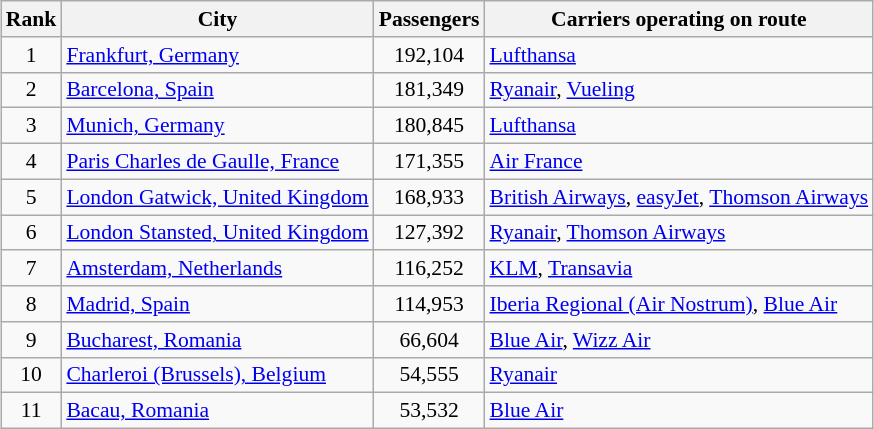<table class="wikitable" style="font-size: 90%;margin: 1em auto;">
<tr>
<th>Rank</th>
<th>City</th>
<th>Passengers</th>
<th>Carriers operating on route</th>
</tr>
<tr>
<td align=center>1</td>
<td> <a href='#'>Frankfurt, Germany</a></td>
<td align=center>192,104</td>
<td><a href='#'>Lufthansa</a></td>
</tr>
<tr>
<td align=center>2</td>
<td> <a href='#'>Barcelona, Spain</a></td>
<td align=center>181,349</td>
<td><a href='#'>Ryanair</a>, <a href='#'>Vueling</a></td>
</tr>
<tr>
<td align=center>3</td>
<td> <a href='#'>Munich, Germany</a></td>
<td align=center>180,845</td>
<td><a href='#'>Lufthansa</a></td>
</tr>
<tr>
<td align=center>4</td>
<td> <a href='#'>Paris Charles de Gaulle, France</a></td>
<td align=center>171,355</td>
<td><a href='#'>Air France</a></td>
</tr>
<tr>
<td align=center>5</td>
<td> <a href='#'>London Gatwick, United Kingdom</a></td>
<td align=center>168,933</td>
<td><a href='#'>British Airways</a>, <a href='#'>easyJet</a>, <a href='#'>Thomson Airways</a></td>
</tr>
<tr>
<td align=center>6</td>
<td> <a href='#'>London Stansted, United Kingdom</a></td>
<td align=center>127,392</td>
<td><a href='#'>Ryanair</a>, <a href='#'>Thomson Airways</a></td>
</tr>
<tr>
<td align=center>7</td>
<td> <a href='#'>Amsterdam, Netherlands</a></td>
<td align=center>116,252</td>
<td><a href='#'>KLM</a>, <a href='#'>Transavia</a></td>
</tr>
<tr>
<td align=center>8</td>
<td> <a href='#'>Madrid, Spain</a></td>
<td align=center>114,953</td>
<td><a href='#'>Iberia Regional (Air Nostrum)</a>, <a href='#'>Blue Air</a></td>
</tr>
<tr>
<td align=center>9</td>
<td> <a href='#'>Bucharest, Romania</a></td>
<td align=center>66,604</td>
<td><a href='#'>Blue Air</a>, <a href='#'>Wizz Air</a></td>
</tr>
<tr>
<td align=center>10</td>
<td> <a href='#'>Charleroi (Brussels), Belgium</a></td>
<td align=center>54,555</td>
<td><a href='#'>Ryanair</a></td>
</tr>
<tr>
<td align=center>11</td>
<td> <a href='#'>Bacau, Romania</a></td>
<td align=center>53,532</td>
<td><a href='#'>Blue Air</a></td>
</tr>
</table>
